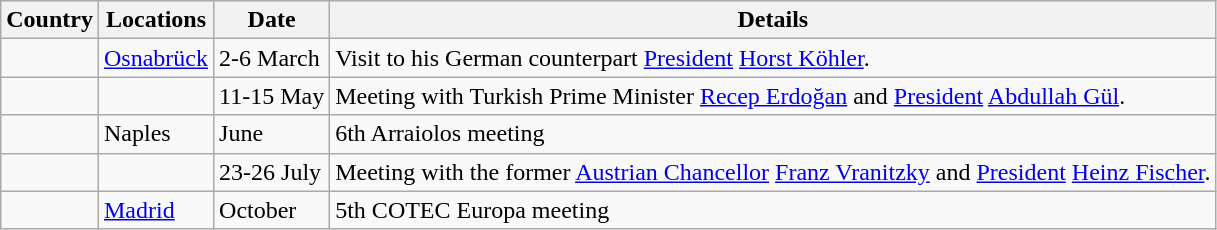<table class="wikitable">
<tr>
<th>Country</th>
<th>Locations</th>
<th>Date</th>
<th>Details</th>
</tr>
<tr>
<td></td>
<td><a href='#'>Osnabrück</a></td>
<td>2-6 March</td>
<td>Visit to his German counterpart <a href='#'>President</a> <a href='#'>Horst Köhler</a>.</td>
</tr>
<tr>
<td></td>
<td></td>
<td>11-15 May</td>
<td>Meeting with Turkish Prime Minister <a href='#'>Recep Erdoğan</a> and <a href='#'>President</a> <a href='#'>Abdullah Gül</a>.</td>
</tr>
<tr>
<td></td>
<td>Naples</td>
<td>June</td>
<td>6th Arraiolos meeting</td>
</tr>
<tr>
<td></td>
<td></td>
<td>23-26 July</td>
<td>Meeting with the former <a href='#'>Austrian Chancellor</a> <a href='#'>Franz Vranitzky</a> and <a href='#'>President</a> <a href='#'>Heinz Fischer</a>.</td>
</tr>
<tr>
<td></td>
<td><a href='#'>Madrid</a></td>
<td>October</td>
<td>5th COTEC Europa meeting</td>
</tr>
</table>
